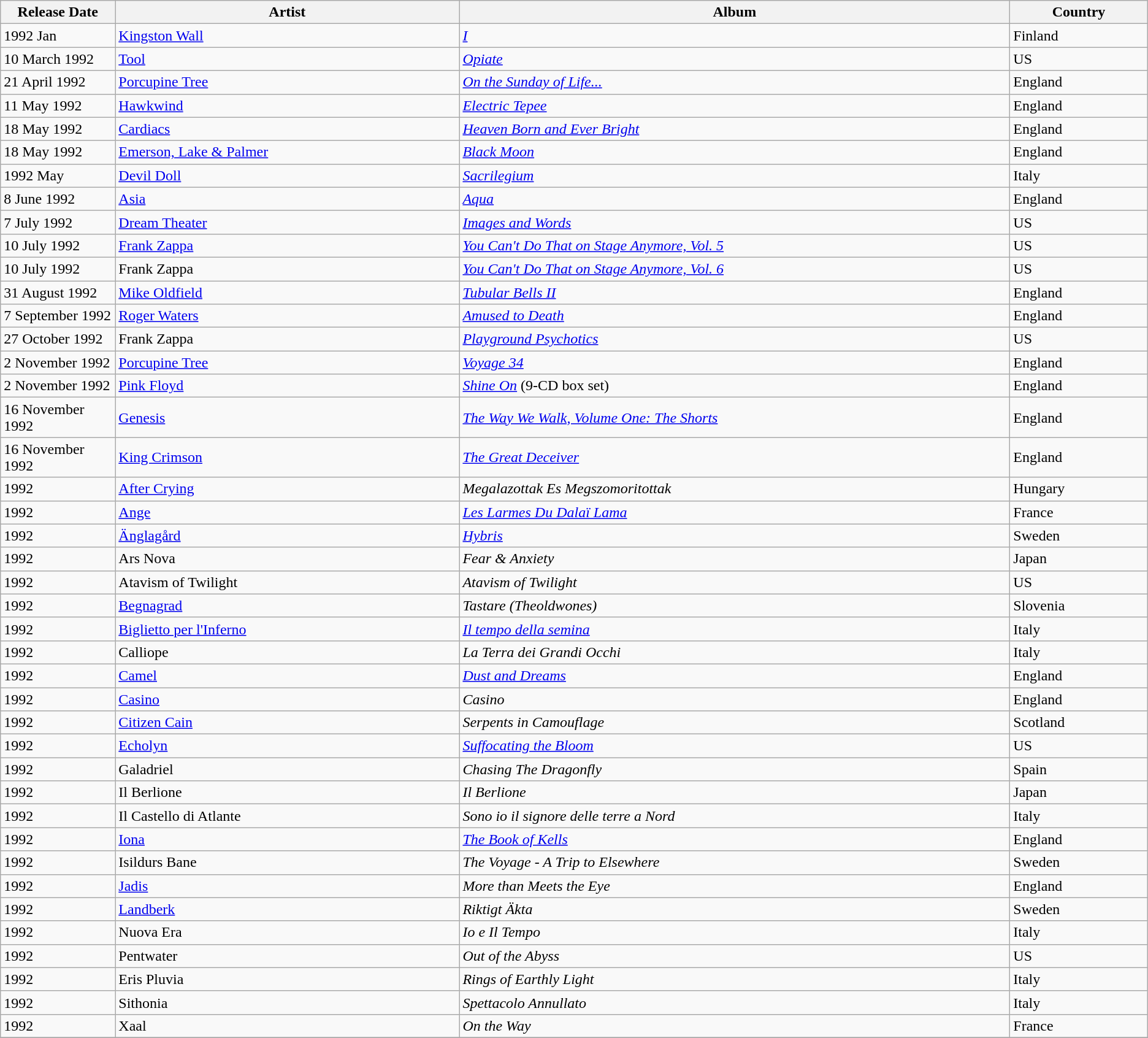<table class="wikitable">
<tr>
<th align=center width="10%">Release Date</th>
<th align=center width="30%">Artist</th>
<th align=center width="48%">Album</th>
<th align=center width="12%">Country</th>
</tr>
<tr>
<td>1992 Jan</td>
<td><a href='#'>Kingston Wall</a></td>
<td><em><a href='#'>I</a></em></td>
<td>Finland</td>
</tr>
<tr>
<td>10 March 1992</td>
<td><a href='#'>Tool</a></td>
<td><em><a href='#'>Opiate</a></em></td>
<td>US</td>
</tr>
<tr>
<td>21 April 1992</td>
<td><a href='#'>Porcupine Tree</a></td>
<td><em><a href='#'>On the Sunday of Life...</a></em></td>
<td>England</td>
</tr>
<tr>
<td>11 May 1992</td>
<td><a href='#'>Hawkwind</a></td>
<td><em><a href='#'>Electric Tepee</a></em></td>
<td>England</td>
</tr>
<tr>
<td>18 May 1992</td>
<td><a href='#'>Cardiacs</a></td>
<td><em><a href='#'>Heaven Born and Ever Bright</a></em></td>
<td>England</td>
</tr>
<tr>
<td>18 May 1992</td>
<td><a href='#'>Emerson, Lake & Palmer</a></td>
<td><em><a href='#'>Black Moon</a></em></td>
<td>England</td>
</tr>
<tr>
<td>1992 May</td>
<td><a href='#'>Devil Doll</a></td>
<td><em><a href='#'>Sacrilegium</a></em></td>
<td>Italy</td>
</tr>
<tr>
<td>8 June 1992</td>
<td><a href='#'>Asia</a></td>
<td><em><a href='#'>Aqua</a></em></td>
<td>England</td>
</tr>
<tr>
<td>7 July 1992</td>
<td><a href='#'>Dream Theater</a></td>
<td><em><a href='#'>Images and Words</a></em></td>
<td>US</td>
</tr>
<tr>
<td>10 July 1992</td>
<td><a href='#'>Frank Zappa</a></td>
<td><em><a href='#'>You Can't Do That on Stage Anymore, Vol. 5</a></em></td>
<td>US</td>
</tr>
<tr>
<td>10 July 1992</td>
<td>Frank Zappa</td>
<td><em><a href='#'>You Can't Do That on Stage Anymore, Vol. 6</a></em></td>
<td>US</td>
</tr>
<tr>
<td>31 August 1992</td>
<td><a href='#'>Mike Oldfield</a></td>
<td><em><a href='#'>Tubular Bells II</a></em></td>
<td>England</td>
</tr>
<tr>
<td>7 September 1992</td>
<td><a href='#'>Roger Waters</a></td>
<td><em><a href='#'>Amused to Death</a></em></td>
<td>England</td>
</tr>
<tr>
<td>27 October 1992</td>
<td>Frank Zappa</td>
<td><em><a href='#'>Playground Psychotics</a></em></td>
<td>US</td>
</tr>
<tr>
<td>2 November 1992</td>
<td><a href='#'>Porcupine Tree</a></td>
<td><em><a href='#'>Voyage 34</a></em></td>
<td>England</td>
</tr>
<tr>
<td>2 November 1992</td>
<td><a href='#'>Pink Floyd</a></td>
<td><em><a href='#'>Shine On</a></em> (9-CD box set)</td>
<td>England</td>
</tr>
<tr>
<td>16 November 1992</td>
<td><a href='#'>Genesis</a></td>
<td><em><a href='#'>The Way We Walk, Volume One: The Shorts</a></em></td>
<td>England</td>
</tr>
<tr>
<td>16 November 1992</td>
<td><a href='#'>King Crimson</a></td>
<td><em><a href='#'>The Great Deceiver</a></em></td>
<td>England</td>
</tr>
<tr>
<td>1992</td>
<td><a href='#'>After Crying</a></td>
<td><em>Megalazottak Es Megszomoritottak</em></td>
<td>Hungary</td>
</tr>
<tr>
<td>1992</td>
<td><a href='#'>Ange</a></td>
<td><em><a href='#'>Les Larmes Du Dalaï Lama</a></em></td>
<td>France</td>
</tr>
<tr>
<td>1992</td>
<td><a href='#'>Änglagård</a></td>
<td><em><a href='#'>Hybris</a></em></td>
<td>Sweden</td>
</tr>
<tr>
<td>1992</td>
<td>Ars Nova</td>
<td><em>Fear & Anxiety</em></td>
<td>Japan</td>
</tr>
<tr>
<td>1992</td>
<td>Atavism of Twilight</td>
<td><em>Atavism of Twilight</em></td>
<td>US</td>
</tr>
<tr>
<td>1992</td>
<td><a href='#'>Begnagrad</a></td>
<td><em>Tastare (Theoldwones)</em></td>
<td>Slovenia</td>
</tr>
<tr>
<td>1992</td>
<td><a href='#'>Biglietto per l'Inferno</a></td>
<td><em><a href='#'>Il tempo della semina</a></em></td>
<td>Italy</td>
</tr>
<tr>
<td>1992</td>
<td>Calliope</td>
<td><em>La Terra dei Grandi Occhi</em></td>
<td>Italy</td>
</tr>
<tr>
<td>1992</td>
<td><a href='#'>Camel</a></td>
<td><em><a href='#'>Dust and Dreams</a></em></td>
<td>England</td>
</tr>
<tr>
<td>1992</td>
<td><a href='#'>Casino</a></td>
<td><em>Casino</em></td>
<td>England</td>
</tr>
<tr>
<td>1992</td>
<td><a href='#'>Citizen Cain</a></td>
<td><em>Serpents in Camouflage</em></td>
<td>Scotland</td>
</tr>
<tr>
<td>1992</td>
<td><a href='#'>Echolyn</a></td>
<td><em><a href='#'>Suffocating the Bloom</a></em></td>
<td>US</td>
</tr>
<tr>
<td>1992</td>
<td>Galadriel</td>
<td><em>Chasing The Dragonfly</em></td>
<td>Spain</td>
</tr>
<tr>
<td>1992</td>
<td>Il Berlione</td>
<td><em>Il Berlione</em></td>
<td>Japan</td>
</tr>
<tr>
<td>1992</td>
<td>Il Castello di Atlante</td>
<td><em>Sono io il signore delle terre a Nord</em></td>
<td>Italy</td>
</tr>
<tr>
<td>1992</td>
<td><a href='#'>Iona</a></td>
<td><em><a href='#'>The Book of Kells</a></em></td>
<td>England</td>
</tr>
<tr>
<td>1992</td>
<td>Isildurs Bane</td>
<td><em>The Voyage - A Trip to Elsewhere</em></td>
<td>Sweden</td>
</tr>
<tr>
<td>1992</td>
<td><a href='#'>Jadis</a></td>
<td><em>More than Meets the Eye</em></td>
<td>England</td>
</tr>
<tr>
<td>1992</td>
<td><a href='#'>Landberk</a></td>
<td><em>Riktigt Äkta</em></td>
<td>Sweden</td>
</tr>
<tr>
<td>1992</td>
<td>Nuova Era</td>
<td><em>Io e Il Tempo</em></td>
<td>Italy</td>
</tr>
<tr>
<td>1992</td>
<td>Pentwater</td>
<td><em>Out of the Abyss</em></td>
<td>US</td>
</tr>
<tr>
<td>1992</td>
<td>Eris Pluvia</td>
<td><em>Rings of Earthly Light</em></td>
<td>Italy</td>
</tr>
<tr>
<td>1992</td>
<td>Sithonia</td>
<td><em>Spettacolo Annullato</em></td>
<td>Italy</td>
</tr>
<tr>
<td>1992</td>
<td>Xaal</td>
<td><em>On the Way</em></td>
<td>France</td>
</tr>
<tr>
</tr>
</table>
